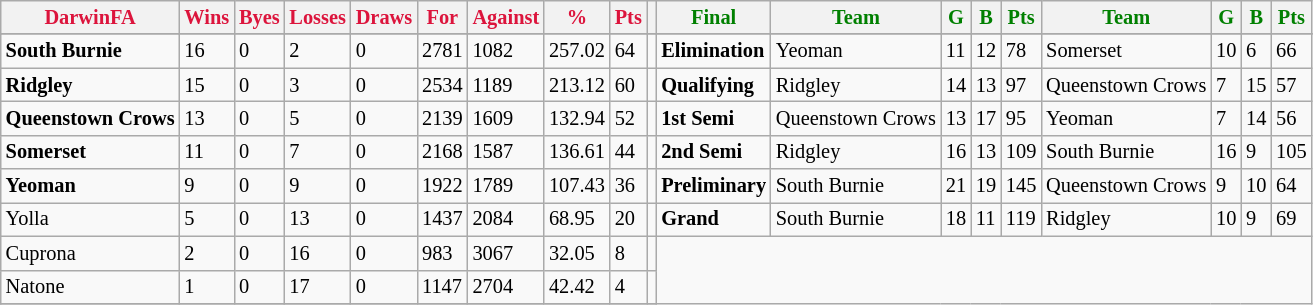<table style="font-size: 85%; text-align: left;" class="wikitable">
<tr>
<th style="color:crimson">DarwinFA</th>
<th style="color:crimson">Wins</th>
<th style="color:crimson">Byes</th>
<th style="color:crimson">Losses</th>
<th style="color:crimson">Draws</th>
<th style="color:crimson">For</th>
<th style="color:crimson">Against</th>
<th style="color:crimson">%</th>
<th style="color:crimson">Pts</th>
<th></th>
<th style="color:green">Final</th>
<th style="color:green">Team</th>
<th style="color:green">G</th>
<th style="color:green">B</th>
<th style="color:green">Pts</th>
<th style="color:green">Team</th>
<th style="color:green">G</th>
<th style="color:green">B</th>
<th style="color:green">Pts</th>
</tr>
<tr>
</tr>
<tr>
</tr>
<tr>
<td><strong>	South Burnie	</strong></td>
<td>16</td>
<td>0</td>
<td>2</td>
<td>0</td>
<td>2781</td>
<td>1082</td>
<td>257.02</td>
<td>64</td>
<td></td>
<td><strong>Elimination</strong></td>
<td>Yeoman</td>
<td>11</td>
<td>12</td>
<td>78</td>
<td>Somerset</td>
<td>10</td>
<td>6</td>
<td>66</td>
</tr>
<tr>
<td><strong>	Ridgley	</strong></td>
<td>15</td>
<td>0</td>
<td>3</td>
<td>0</td>
<td>2534</td>
<td>1189</td>
<td>213.12</td>
<td>60</td>
<td></td>
<td><strong>Qualifying</strong></td>
<td>Ridgley</td>
<td>14</td>
<td>13</td>
<td>97</td>
<td>Queenstown Crows</td>
<td>7</td>
<td>15</td>
<td>57</td>
</tr>
<tr>
<td><strong>	Queenstown Crows	</strong></td>
<td>13</td>
<td>0</td>
<td>5</td>
<td>0</td>
<td>2139</td>
<td>1609</td>
<td>132.94</td>
<td>52</td>
<td></td>
<td><strong>1st Semi</strong></td>
<td>Queenstown Crows</td>
<td>13</td>
<td>17</td>
<td>95</td>
<td>Yeoman</td>
<td>7</td>
<td>14</td>
<td>56</td>
</tr>
<tr>
<td><strong>	Somerset	</strong></td>
<td>11</td>
<td>0</td>
<td>7</td>
<td>0</td>
<td>2168</td>
<td>1587</td>
<td>136.61</td>
<td>44</td>
<td></td>
<td><strong>2nd Semi</strong></td>
<td>Ridgley</td>
<td>16</td>
<td>13</td>
<td>109</td>
<td>South Burnie</td>
<td>16</td>
<td>9</td>
<td>105</td>
</tr>
<tr>
<td><strong>	Yeoman	</strong></td>
<td>9</td>
<td>0</td>
<td>9</td>
<td>0</td>
<td>1922</td>
<td>1789</td>
<td>107.43</td>
<td>36</td>
<td></td>
<td><strong>Preliminary</strong></td>
<td>South Burnie</td>
<td>21</td>
<td>19</td>
<td>145</td>
<td>Queenstown Crows</td>
<td>9</td>
<td>10</td>
<td>64</td>
</tr>
<tr>
<td>Yolla</td>
<td>5</td>
<td>0</td>
<td>13</td>
<td>0</td>
<td>1437</td>
<td>2084</td>
<td>68.95</td>
<td>20</td>
<td></td>
<td><strong>Grand</strong></td>
<td>South Burnie</td>
<td>18</td>
<td>11</td>
<td>119</td>
<td>Ridgley</td>
<td>10</td>
<td>9</td>
<td>69</td>
</tr>
<tr>
<td>Cuprona</td>
<td>2</td>
<td>0</td>
<td>16</td>
<td>0</td>
<td>983</td>
<td>3067</td>
<td>32.05</td>
<td>8</td>
<td></td>
</tr>
<tr>
<td>Natone</td>
<td>1</td>
<td>0</td>
<td>17</td>
<td>0</td>
<td>1147</td>
<td>2704</td>
<td>42.42</td>
<td>4</td>
<td></td>
</tr>
<tr>
</tr>
</table>
